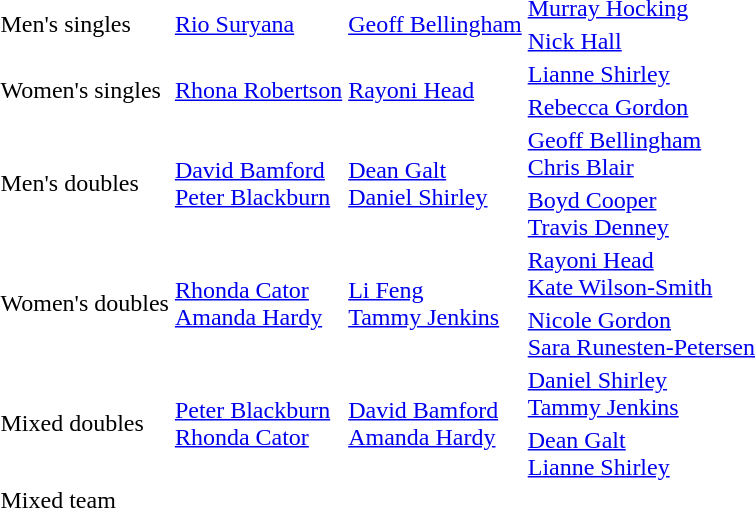<table>
<tr>
<td rowspan="2">Men's singles</td>
<td rowspan="2"> <a href='#'>Rio Suryana</a></td>
<td rowspan="2"> <a href='#'>Geoff Bellingham</a></td>
<td> <a href='#'>Murray Hocking</a></td>
</tr>
<tr>
<td> <a href='#'>Nick Hall</a></td>
</tr>
<tr>
<td rowspan="2">Women's singles</td>
<td rowspan="2"> <a href='#'>Rhona Robertson</a></td>
<td rowspan="2"> <a href='#'>Rayoni Head</a></td>
<td> <a href='#'>Lianne Shirley</a></td>
</tr>
<tr>
<td> <a href='#'>Rebecca Gordon</a></td>
</tr>
<tr>
<td rowspan="2">Men's doubles</td>
<td rowspan="2"> <a href='#'>David Bamford</a><br>  <a href='#'>Peter Blackburn</a></td>
<td rowspan="2"> <a href='#'>Dean Galt</a><br>  <a href='#'>Daniel Shirley</a></td>
<td> <a href='#'>Geoff Bellingham</a><br>  <a href='#'>Chris Blair</a></td>
</tr>
<tr>
<td> <a href='#'>Boyd Cooper</a><br>  <a href='#'>Travis Denney</a></td>
</tr>
<tr>
<td rowspan="2">Women's doubles</td>
<td rowspan="2"> <a href='#'>Rhonda Cator</a><br>  <a href='#'>Amanda Hardy</a></td>
<td rowspan="2"> <a href='#'>Li Feng</a><br>  <a href='#'>Tammy Jenkins</a></td>
<td> <a href='#'>Rayoni Head</a><br>  <a href='#'>Kate Wilson-Smith</a></td>
</tr>
<tr>
<td> <a href='#'>Nicole Gordon</a><br>  <a href='#'>Sara Runesten-Petersen</a></td>
</tr>
<tr>
<td rowspan="2">Mixed doubles</td>
<td rowspan="2"> <a href='#'>Peter Blackburn</a><br>  <a href='#'>Rhonda Cator</a></td>
<td rowspan="2"> <a href='#'>David Bamford</a><br>  <a href='#'>Amanda Hardy</a></td>
<td> <a href='#'>Daniel Shirley</a><br>  <a href='#'>Tammy Jenkins</a></td>
</tr>
<tr>
<td> <a href='#'>Dean Galt</a><br>  <a href='#'>Lianne Shirley</a></td>
</tr>
<tr>
<td>Mixed team</td>
<td></td>
<td></td>
<td></td>
</tr>
</table>
